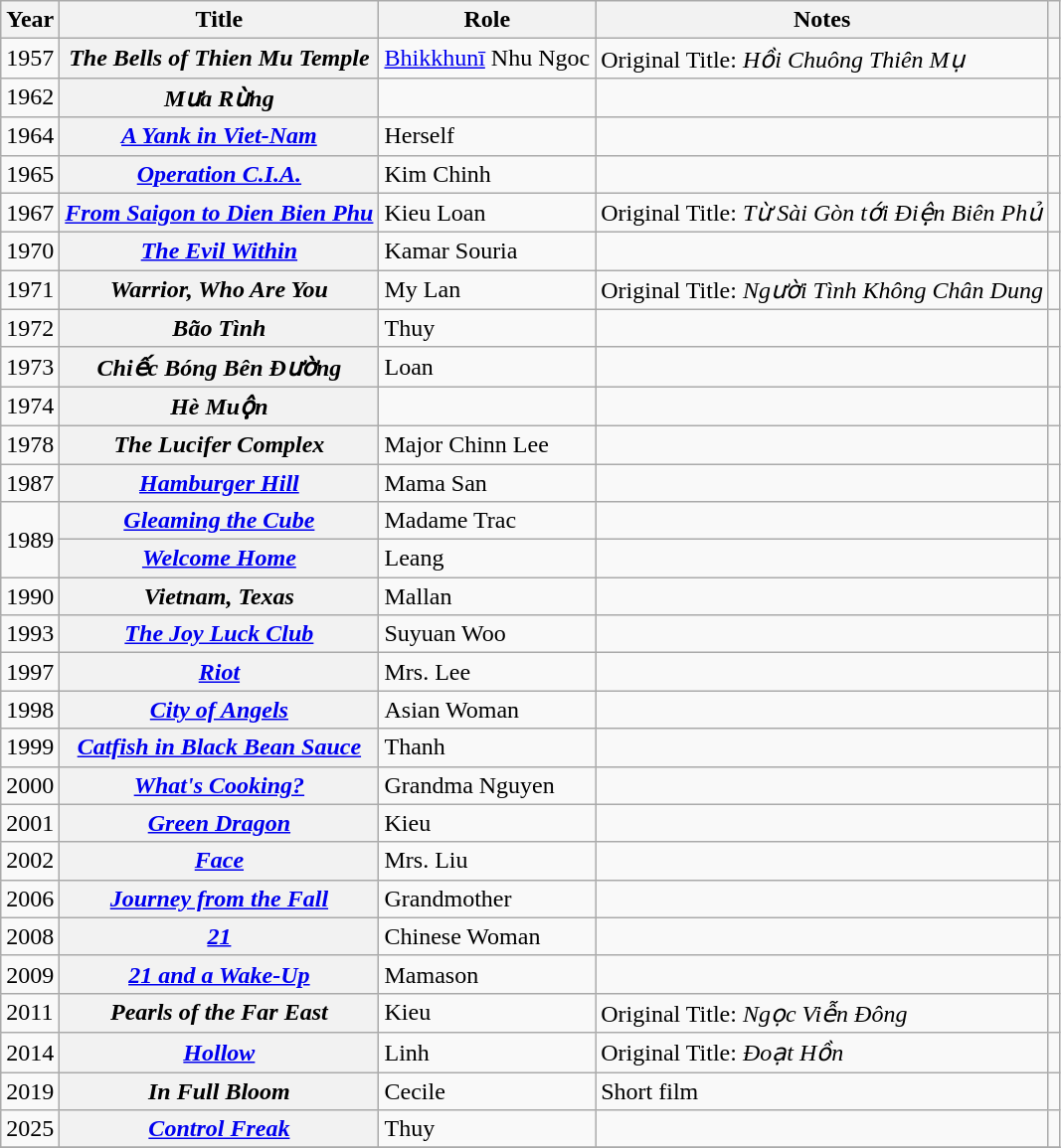<table class="wikitable plainrowheaders sortable">
<tr>
<th scope="col">Year</th>
<th scope="col">Title</th>
<th scope="col" class="unsortable">Role</th>
<th scope="col" class="unsortable">Notes</th>
<th scope="col" class="unsortable"></th>
</tr>
<tr>
<td>1957</td>
<th scope="row"><em>The Bells of Thien Mu Temple</em></th>
<td><a href='#'>Bhikkhunī</a> Nhu Ngoc</td>
<td>Original Title: <em>Hồi Chuông Thiên Mụ</em></td>
<td style="text-align:center;"></td>
</tr>
<tr>
<td>1962</td>
<th scope="row"><em>Mưa Rừng</em></th>
<td></td>
<td></td>
<td style="text-align:center;"></td>
</tr>
<tr>
<td>1964</td>
<th scope="row"><em><a href='#'>A Yank in Viet-Nam</a></em></th>
<td>Herself</td>
<td></td>
<td style="text-align:center;"></td>
</tr>
<tr>
<td>1965</td>
<th scope="row"><em><a href='#'>Operation C.I.A.</a></em></th>
<td>Kim Chinh</td>
<td></td>
<td style="text-align:center;"></td>
</tr>
<tr>
<td>1967</td>
<th scope="row"><em><a href='#'>From Saigon to Dien Bien Phu</a></em></th>
<td>Kieu Loan</td>
<td>Original Title: <em>Từ Sài Gòn tới Điện Biên Phủ</em></td>
<td style="text-align:center;"></td>
</tr>
<tr>
<td>1970</td>
<th scope="row"><em><a href='#'>The Evil Within</a></em></th>
<td>Kamar Souria</td>
<td></td>
<td style="text-align:center;"></td>
</tr>
<tr>
<td>1971</td>
<th scope="row"><em>Warrior, Who Are You</em></th>
<td>My Lan</td>
<td>Original Title: <em>Người Tình Không Chân Dung</em></td>
<td style="text-align:center;"></td>
</tr>
<tr>
<td>1972</td>
<th scope="row"><em>Bão Tình</em></th>
<td>Thuy</td>
<td></td>
<td style="text-align:center;"></td>
</tr>
<tr>
<td>1973</td>
<th scope="row"><em>Chiếc Bóng Bên Đường</em></th>
<td>Loan</td>
<td></td>
<td style="text-align:center;"></td>
</tr>
<tr>
<td>1974</td>
<th scope="row"><em>Hè Muộn</em></th>
<td></td>
<td></td>
<td style="text-align:center;"></td>
</tr>
<tr>
<td>1978</td>
<th scope="row"><em>The Lucifer Complex</em></th>
<td>Major Chinn Lee</td>
<td></td>
<td style="text-align:center;"></td>
</tr>
<tr>
<td>1987</td>
<th scope="row"><em><a href='#'>Hamburger Hill</a></em></th>
<td>Mama San</td>
<td></td>
<td style="text-align:center;"></td>
</tr>
<tr>
<td rowspan="2">1989</td>
<th scope="row"><em><a href='#'>Gleaming the Cube</a></em></th>
<td>Madame Trac</td>
<td></td>
<td style="text-align:center;"></td>
</tr>
<tr>
<th scope="row"><em><a href='#'>Welcome Home</a></em></th>
<td>Leang</td>
<td></td>
<td style="text-align:center;"></td>
</tr>
<tr>
<td>1990</td>
<th scope="row"><em>Vietnam, Texas</em></th>
<td>Mallan</td>
<td></td>
<td style="text-align:center;"></td>
</tr>
<tr>
<td>1993</td>
<th scope="row"><em><a href='#'>The Joy Luck Club</a></em></th>
<td>Suyuan Woo</td>
<td></td>
<td style="text-align:center;"></td>
</tr>
<tr>
<td>1997</td>
<th scope="row"><em><a href='#'>Riot</a></em></th>
<td>Mrs. Lee</td>
<td></td>
<td style="text-align:center;"></td>
</tr>
<tr>
<td>1998</td>
<th scope="row"><em><a href='#'>City of Angels</a></em></th>
<td>Asian Woman</td>
<td></td>
<td style="text-align:center;"></td>
</tr>
<tr>
<td>1999</td>
<th scope="row"><em><a href='#'>Catfish in Black Bean Sauce</a></em></th>
<td>Thanh</td>
<td></td>
<td style="text-align:center;"></td>
</tr>
<tr>
<td>2000</td>
<th scope="row"><em><a href='#'>What's Cooking?</a></em></th>
<td>Grandma Nguyen</td>
<td></td>
<td style="text-align:center;"></td>
</tr>
<tr>
<td>2001</td>
<th scope="row"><em><a href='#'>Green Dragon</a></em></th>
<td>Kieu</td>
<td></td>
<td style="text-align:center;"></td>
</tr>
<tr>
<td>2002</td>
<th scope="row"><em><a href='#'>Face</a></em></th>
<td>Mrs. Liu</td>
<td></td>
<td style="text-align:center;"></td>
</tr>
<tr>
<td>2006</td>
<th scope="row"><em><a href='#'>Journey from the Fall</a></em></th>
<td>Grandmother</td>
<td></td>
<td style="text-align:center;"></td>
</tr>
<tr>
<td>2008</td>
<th scope="row"><em><a href='#'>21</a></em></th>
<td>Chinese Woman</td>
<td></td>
<td style="text-align:center;"></td>
</tr>
<tr>
<td>2009</td>
<th scope="row"><em><a href='#'>21 and a Wake-Up</a></em></th>
<td>Mamason</td>
<td></td>
<td style="text-align:center;"></td>
</tr>
<tr>
<td>2011</td>
<th scope="row"><em>Pearls of the Far East</em></th>
<td>Kieu</td>
<td>Original Title: <em>Ngọc Viễn Đông</em></td>
<td style="text-align:center;"></td>
</tr>
<tr>
<td>2014</td>
<th scope="row"><em><a href='#'>Hollow</a></em></th>
<td>Linh</td>
<td>Original Title: <em>Đoạt Hồn</em></td>
<td style="text-align:center;"></td>
</tr>
<tr>
<td>2019</td>
<th scope="row"><em>In Full Bloom</em></th>
<td>Cecile</td>
<td>Short film</td>
<td style="text-align:center;"></td>
</tr>
<tr>
<td>2025</td>
<th scope="row"><em><a href='#'>Control Freak</a></em></th>
<td>Thuy</td>
<td></td>
<td style="text-align:center;"></td>
</tr>
<tr>
</tr>
</table>
